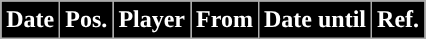<table class="wikitable plainrowheaders sortable">
<tr>
<th style="background:black; color:white; ">Date</th>
<th style="background:black; color:white; ">Pos.</th>
<th style="background:black; color:white; ">Player</th>
<th style="background:black; color:white; ">From</th>
<th style="background:black; color:white; ">Date until</th>
<th style="background:black; color:white; ">Ref.</th>
</tr>
</table>
